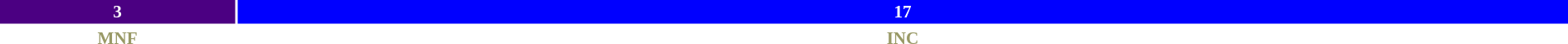<table style="width:100%; font-size:88%; text-align:center;">
<tr style="font-weight:bold">
<td style="background:indigo; width:15%; color:white">3</td>
<td style="background:blue; width:85%; color:white">17</td>
</tr>
<tr style="font-weight:bold; color:#996;">
<td>MNF</td>
<td>INC</td>
</tr>
</table>
